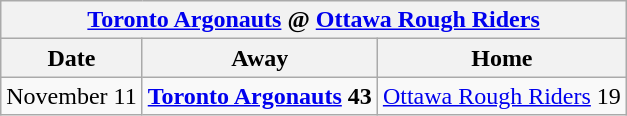<table class="wikitable">
<tr>
<th colspan="3"><a href='#'>Toronto Argonauts</a> @ <a href='#'>Ottawa Rough Riders</a></th>
</tr>
<tr>
<th>Date</th>
<th>Away</th>
<th>Home</th>
</tr>
<tr>
<td>November 11</td>
<td><strong><a href='#'>Toronto Argonauts</a> 43</strong></td>
<td><a href='#'>Ottawa Rough Riders</a> 19</td>
</tr>
</table>
